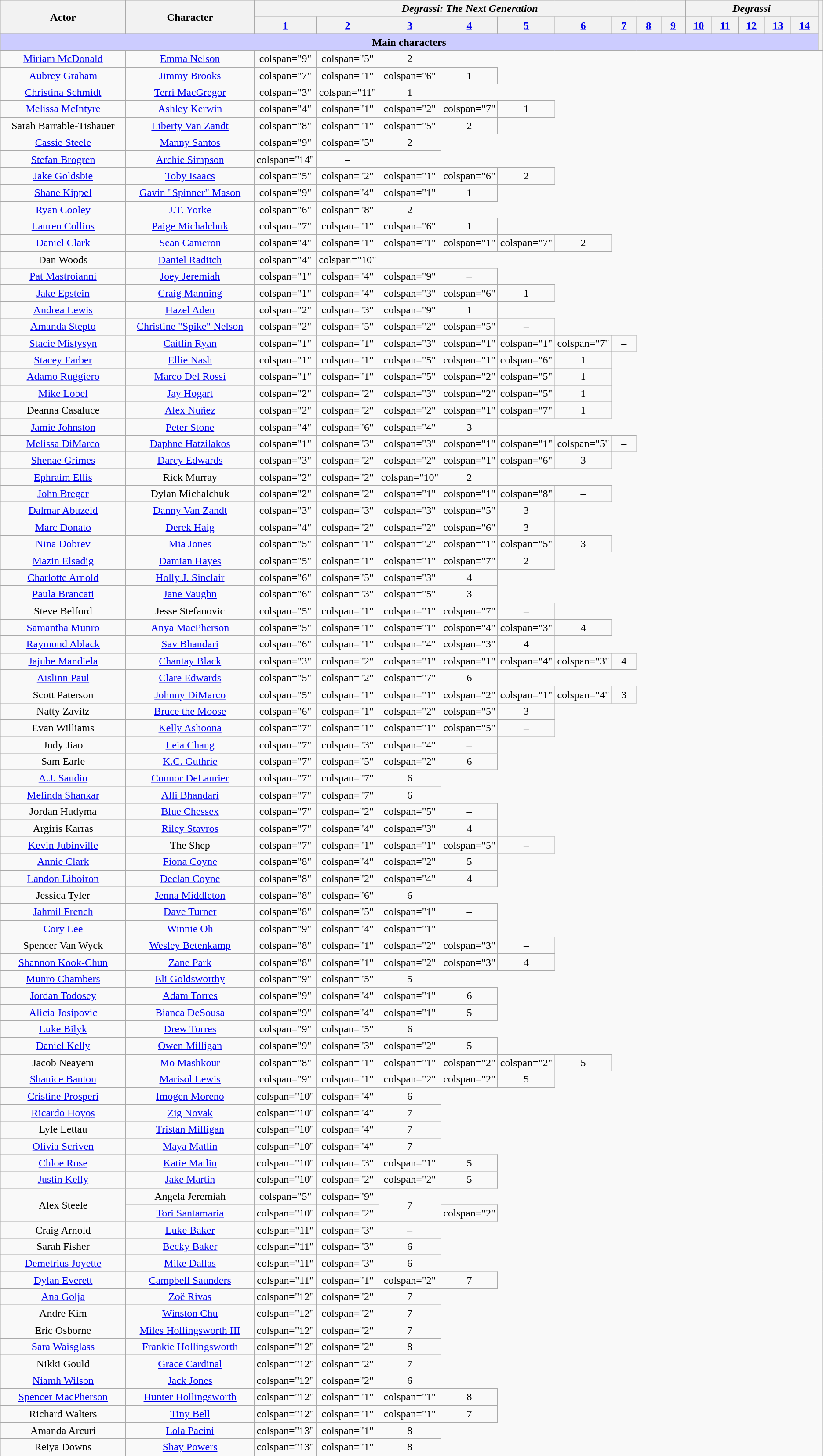<table class="wikitable plainrowheaders" style="text-align:center;">
<tr>
<th rowspan="2" style="width:20%;">Actor</th>
<th style="width:20%;" rowspan="2">Character</th>
<th colspan="9"><em>Degrassi: The Next Generation</em></th>
<th colspan="5"><em>Degrassi</em></th>
<th rowspan="3"></th>
</tr>
<tr>
<th style="width:4%;"><a href='#'>1</a></th>
<th style="width:4%;"><a href='#'>2</a></th>
<th style="width:4%;"><a href='#'>3</a></th>
<th style="width:4%;"><a href='#'>4</a></th>
<th style="width:4%;"><a href='#'>5</a></th>
<th style="width:4%;"><a href='#'>6</a></th>
<th style="width:4%;"><a href='#'>7</a></th>
<th style="width:4%;"><a href='#'>8</a></th>
<th style="width:4%;"><a href='#'>9</a></th>
<th style="width:4%;"><a href='#'>10</a></th>
<th style="width:4%;"><a href='#'>11</a></th>
<th style="width:4%;"><a href='#'>12</a></th>
<th style="width:4%;"><a href='#'>13</a></th>
<th style="width:4%;"><a href='#'>14</a></th>
</tr>
<tr>
<td scope="row" colspan="16" style="background-color:#ccccff;"><strong>Main characters</strong></td>
</tr>
<tr>
<td><a href='#'>Miriam McDonald</a></td>
<td><a href='#'>Emma Nelson</a></td>
<td>colspan="9" </td>
<td>colspan="5" </td>
<td>2</td>
</tr>
<tr>
<td><a href='#'>Aubrey Graham</a></td>
<td><a href='#'>Jimmy Brooks</a></td>
<td>colspan="7" </td>
<td>colspan="1" </td>
<td>colspan="6" </td>
<td>1</td>
</tr>
<tr>
<td><a href='#'>Christina Schmidt</a></td>
<td><a href='#'>Terri MacGregor</a></td>
<td>colspan="3" </td>
<td>colspan="11" </td>
<td>1</td>
</tr>
<tr>
<td><a href='#'>Melissa McIntyre</a></td>
<td><a href='#'>Ashley Kerwin</a></td>
<td>colspan="4" </td>
<td>colspan="1" </td>
<td>colspan="2" </td>
<td>colspan="7" </td>
<td>1</td>
</tr>
<tr>
<td>Sarah Barrable-Tishauer</td>
<td><a href='#'>Liberty Van Zandt</a></td>
<td>colspan="8" </td>
<td>colspan="1" </td>
<td>colspan="5" </td>
<td>2</td>
</tr>
<tr>
<td><a href='#'>Cassie Steele</a></td>
<td><a href='#'>Manny Santos</a></td>
<td>colspan="9" </td>
<td>colspan="5" </td>
<td>2</td>
</tr>
<tr>
<td><a href='#'>Stefan Brogren</a></td>
<td><a href='#'>Archie Simpson</a></td>
<td>colspan="14" </td>
<td>–</td>
</tr>
<tr>
<td><a href='#'>Jake Goldsbie</a></td>
<td><a href='#'>Toby Isaacs</a></td>
<td>colspan="5" </td>
<td>colspan="2" </td>
<td>colspan="1" </td>
<td>colspan="6" </td>
<td>2</td>
</tr>
<tr>
<td><a href='#'>Shane Kippel</a></td>
<td><a href='#'>Gavin "Spinner" Mason</a></td>
<td>colspan="9" </td>
<td>colspan="4" </td>
<td>colspan="1" </td>
<td>1</td>
</tr>
<tr>
<td><a href='#'>Ryan Cooley</a></td>
<td><a href='#'>J.T. Yorke</a></td>
<td>colspan="6" </td>
<td>colspan="8" </td>
<td>2</td>
</tr>
<tr>
<td><a href='#'>Lauren Collins</a></td>
<td><a href='#'>Paige Michalchuk</a></td>
<td>colspan="7" </td>
<td>colspan="1" </td>
<td>colspan="6" </td>
<td>1</td>
</tr>
<tr>
<td><a href='#'>Daniel Clark</a></td>
<td><a href='#'>Sean Cameron</a></td>
<td>colspan="4" </td>
<td>colspan="1" </td>
<td>colspan="1" </td>
<td>colspan="1" </td>
<td>colspan="7" </td>
<td>2</td>
</tr>
<tr>
<td>Dan Woods</td>
<td><a href='#'>Daniel Raditch</a></td>
<td>colspan="4" </td>
<td>colspan="10" </td>
<td>–</td>
</tr>
<tr>
<td><a href='#'>Pat Mastroianni</a></td>
<td><a href='#'>Joey Jeremiah</a></td>
<td>colspan="1" </td>
<td>colspan="4" </td>
<td>colspan="9" </td>
<td>–</td>
</tr>
<tr>
<td><a href='#'>Jake Epstein</a></td>
<td><a href='#'>Craig Manning</a></td>
<td>colspan="1" </td>
<td>colspan="4" </td>
<td>colspan="3" </td>
<td>colspan="6" </td>
<td>1</td>
</tr>
<tr>
<td><a href='#'>Andrea Lewis</a></td>
<td><a href='#'>Hazel Aden</a></td>
<td>colspan="2" </td>
<td>colspan="3" </td>
<td>colspan="9" </td>
<td>1</td>
</tr>
<tr>
<td><a href='#'>Amanda Stepto</a></td>
<td><a href='#'>Christine "Spike" Nelson</a></td>
<td>colspan="2" </td>
<td>colspan="5" </td>
<td>colspan="2" </td>
<td>colspan="5" </td>
<td>–</td>
</tr>
<tr>
<td><a href='#'>Stacie Mistysyn</a></td>
<td><a href='#'>Caitlin Ryan</a></td>
<td>colspan="1" </td>
<td>colspan="1" </td>
<td>colspan="3" </td>
<td>colspan="1" </td>
<td>colspan="1" </td>
<td>colspan="7" </td>
<td>–</td>
</tr>
<tr>
<td><a href='#'>Stacey Farber</a></td>
<td><a href='#'>Ellie Nash</a></td>
<td>colspan="1" </td>
<td>colspan="1" </td>
<td>colspan="5" </td>
<td>colspan="1" </td>
<td>colspan="6" </td>
<td>1</td>
</tr>
<tr>
<td><a href='#'>Adamo Ruggiero</a></td>
<td><a href='#'>Marco Del Rossi</a></td>
<td>colspan="1" </td>
<td>colspan="1" </td>
<td>colspan="5" </td>
<td>colspan="2" </td>
<td>colspan="5" </td>
<td>1</td>
</tr>
<tr>
<td><a href='#'>Mike Lobel</a></td>
<td><a href='#'>Jay Hogart</a></td>
<td>colspan="2" </td>
<td>colspan="2" </td>
<td>colspan="3" </td>
<td>colspan="2" </td>
<td>colspan="5" </td>
<td>1</td>
</tr>
<tr>
<td>Deanna Casaluce</td>
<td><a href='#'>Alex Nuñez</a></td>
<td>colspan="2" </td>
<td>colspan="2" </td>
<td>colspan="2" </td>
<td>colspan="1" </td>
<td>colspan="7" </td>
<td>1</td>
</tr>
<tr>
<td><a href='#'>Jamie Johnston</a></td>
<td><a href='#'>Peter Stone</a></td>
<td>colspan="4" </td>
<td>colspan="6" </td>
<td>colspan="4" </td>
<td>3</td>
</tr>
<tr>
<td><a href='#'>Melissa DiMarco</a></td>
<td><a href='#'>Daphne Hatzilakos</a></td>
<td>colspan="1" </td>
<td>colspan="3" </td>
<td>colspan="3" </td>
<td>colspan="1" </td>
<td>colspan="1" </td>
<td>colspan="5" </td>
<td>–</td>
</tr>
<tr>
<td><a href='#'>Shenae Grimes</a></td>
<td><a href='#'>Darcy Edwards</a></td>
<td>colspan="3" </td>
<td>colspan="2" </td>
<td>colspan="2" </td>
<td>colspan="1" </td>
<td>colspan="6" </td>
<td>3</td>
</tr>
<tr>
<td><a href='#'>Ephraim Ellis</a></td>
<td>Rick Murray</td>
<td>colspan="2" </td>
<td>colspan="2" </td>
<td>colspan="10" </td>
<td>2</td>
</tr>
<tr>
<td><a href='#'>John Bregar</a></td>
<td>Dylan Michalchuk</td>
<td>colspan="2" </td>
<td>colspan="2" </td>
<td>colspan="1" </td>
<td>colspan="1" </td>
<td>colspan="8" </td>
<td>–</td>
</tr>
<tr>
<td><a href='#'>Dalmar Abuzeid</a></td>
<td><a href='#'>Danny Van Zandt</a></td>
<td>colspan="3" </td>
<td>colspan="3" </td>
<td>colspan="3" </td>
<td>colspan="5" </td>
<td>3</td>
</tr>
<tr>
<td><a href='#'>Marc Donato</a></td>
<td><a href='#'>Derek Haig</a></td>
<td>colspan="4" </td>
<td>colspan="2" </td>
<td>colspan="2" </td>
<td>colspan="6" </td>
<td>3</td>
</tr>
<tr>
<td><a href='#'>Nina Dobrev</a></td>
<td><a href='#'>Mia Jones</a></td>
<td>colspan="5" </td>
<td>colspan="1" </td>
<td>colspan="2" </td>
<td>colspan="1" </td>
<td>colspan="5" </td>
<td>3</td>
</tr>
<tr>
<td><a href='#'>Mazin Elsadig</a></td>
<td><a href='#'>Damian Hayes</a></td>
<td>colspan="5" </td>
<td>colspan="1" </td>
<td>colspan="1" </td>
<td>colspan="7" </td>
<td>2</td>
</tr>
<tr>
<td><a href='#'>Charlotte Arnold</a></td>
<td><a href='#'>Holly J. Sinclair</a></td>
<td>colspan="6" </td>
<td>colspan="5" </td>
<td>colspan="3" </td>
<td>4</td>
</tr>
<tr>
<td><a href='#'>Paula Brancati</a></td>
<td><a href='#'>Jane Vaughn</a></td>
<td>colspan="6" </td>
<td>colspan="3" </td>
<td>colspan="5" </td>
<td>3</td>
</tr>
<tr>
<td>Steve Belford</td>
<td>Jesse Stefanovic</td>
<td>colspan="5" </td>
<td>colspan="1" </td>
<td>colspan="1" </td>
<td>colspan="7" </td>
<td>–</td>
</tr>
<tr>
<td><a href='#'>Samantha Munro</a></td>
<td><a href='#'>Anya MacPherson</a></td>
<td>colspan="5" </td>
<td>colspan="1" </td>
<td>colspan="1" </td>
<td>colspan="4" </td>
<td>colspan="3" </td>
<td>4</td>
</tr>
<tr>
<td><a href='#'>Raymond Ablack</a></td>
<td><a href='#'>Sav Bhandari</a></td>
<td>colspan="6" </td>
<td>colspan="1" </td>
<td>colspan="4" </td>
<td>colspan="3" </td>
<td>4</td>
</tr>
<tr>
<td><a href='#'>Jajube Mandiela</a></td>
<td><a href='#'>Chantay Black</a></td>
<td>colspan="3" </td>
<td>colspan="2" </td>
<td>colspan="1" </td>
<td>colspan="1" </td>
<td>colspan="4" </td>
<td>colspan="3" </td>
<td>4</td>
</tr>
<tr>
<td><a href='#'>Aislinn Paul</a></td>
<td><a href='#'>Clare Edwards</a></td>
<td>colspan="5" </td>
<td>colspan="2" </td>
<td>colspan="7" </td>
<td>6</td>
</tr>
<tr>
<td>Scott Paterson</td>
<td><a href='#'>Johnny DiMarco</a></td>
<td>colspan="5" </td>
<td>colspan="1" </td>
<td>colspan="1" </td>
<td>colspan="2" </td>
<td>colspan="1" </td>
<td>colspan="4" </td>
<td>3</td>
</tr>
<tr>
<td>Natty Zavitz</td>
<td><a href='#'>Bruce the Moose</a></td>
<td>colspan="6" </td>
<td>colspan="1" </td>
<td>colspan="2" </td>
<td>colspan="5" </td>
<td>3</td>
</tr>
<tr>
<td>Evan Williams</td>
<td><a href='#'>Kelly Ashoona</a></td>
<td>colspan="7" </td>
<td>colspan="1" </td>
<td>colspan="1" </td>
<td>colspan="5" </td>
<td>–</td>
</tr>
<tr>
<td>Judy Jiao</td>
<td><a href='#'>Leia Chang</a></td>
<td>colspan="7" </td>
<td>colspan="3" </td>
<td>colspan="4" </td>
<td>–</td>
</tr>
<tr>
<td>Sam Earle</td>
<td><a href='#'>K.C. Guthrie</a></td>
<td>colspan="7" </td>
<td>colspan="5" </td>
<td>colspan="2" </td>
<td>6</td>
</tr>
<tr>
<td><a href='#'>A.J. Saudin</a></td>
<td><a href='#'>Connor DeLaurier</a></td>
<td>colspan="7" </td>
<td>colspan="7" </td>
<td>6</td>
</tr>
<tr>
<td><a href='#'>Melinda Shankar</a></td>
<td><a href='#'>Alli Bhandari</a></td>
<td>colspan="7" </td>
<td>colspan="7" </td>
<td>6</td>
</tr>
<tr>
<td>Jordan Hudyma</td>
<td><a href='#'>Blue Chessex</a></td>
<td>colspan="7" </td>
<td>colspan="2" </td>
<td>colspan="5" </td>
<td>–</td>
</tr>
<tr>
<td>Argiris Karras</td>
<td><a href='#'>Riley Stavros</a></td>
<td>colspan="7" </td>
<td>colspan="4" </td>
<td>colspan="3" </td>
<td>4</td>
</tr>
<tr>
<td><a href='#'>Kevin Jubinville</a></td>
<td>The Shep</td>
<td>colspan="7" </td>
<td>colspan="1" </td>
<td>colspan="1" </td>
<td>colspan="5" </td>
<td>–</td>
</tr>
<tr>
<td><a href='#'>Annie Clark</a></td>
<td><a href='#'>Fiona Coyne</a></td>
<td>colspan="8" </td>
<td>colspan="4" </td>
<td>colspan="2" </td>
<td>5</td>
</tr>
<tr>
<td><a href='#'>Landon Liboiron</a></td>
<td><a href='#'>Declan Coyne</a></td>
<td>colspan="8" </td>
<td>colspan="2" </td>
<td>colspan="4" </td>
<td>4</td>
</tr>
<tr>
<td>Jessica Tyler</td>
<td><a href='#'>Jenna Middleton</a></td>
<td>colspan="8" </td>
<td>colspan="6" </td>
<td>6</td>
</tr>
<tr>
<td><a href='#'>Jahmil French</a></td>
<td><a href='#'>Dave Turner</a></td>
<td>colspan="8" </td>
<td>colspan="5" </td>
<td>colspan="1" </td>
<td>–</td>
</tr>
<tr>
<td><a href='#'>Cory Lee</a></td>
<td><a href='#'>Winnie Oh</a></td>
<td>colspan="9" </td>
<td>colspan="4" </td>
<td>colspan="1" </td>
<td>–</td>
</tr>
<tr>
<td>Spencer Van Wyck</td>
<td><a href='#'>Wesley Betenkamp</a></td>
<td>colspan="8" </td>
<td>colspan="1" </td>
<td>colspan="2" </td>
<td>colspan="3" </td>
<td>–</td>
</tr>
<tr>
<td><a href='#'>Shannon Kook-Chun</a></td>
<td><a href='#'>Zane Park</a></td>
<td>colspan="8" </td>
<td>colspan="1" </td>
<td>colspan="2" </td>
<td>colspan="3" </td>
<td>4</td>
</tr>
<tr>
<td><a href='#'>Munro Chambers</a></td>
<td><a href='#'>Eli Goldsworthy</a></td>
<td>colspan="9" </td>
<td>colspan="5" </td>
<td>5</td>
</tr>
<tr>
<td><a href='#'>Jordan Todosey</a></td>
<td><a href='#'>Adam Torres</a></td>
<td>colspan="9" </td>
<td>colspan="4" </td>
<td>colspan="1" </td>
<td>6</td>
</tr>
<tr>
<td><a href='#'>Alicia Josipovic</a></td>
<td><a href='#'>Bianca DeSousa</a></td>
<td>colspan="9" </td>
<td>colspan="4" </td>
<td>colspan="1" </td>
<td>5</td>
</tr>
<tr>
<td><a href='#'>Luke Bilyk</a></td>
<td><a href='#'>Drew Torres</a></td>
<td>colspan="9" </td>
<td>colspan="5" </td>
<td>6</td>
</tr>
<tr>
<td><a href='#'>Daniel Kelly</a></td>
<td><a href='#'>Owen Milligan</a></td>
<td>colspan="9" </td>
<td>colspan="3" </td>
<td>colspan="2" </td>
<td>5</td>
</tr>
<tr>
<td>Jacob Neayem</td>
<td><a href='#'>Mo Mashkour</a></td>
<td>colspan="8" </td>
<td>colspan="1" </td>
<td>colspan="1" </td>
<td>colspan="2" </td>
<td>colspan="2" </td>
<td>5</td>
</tr>
<tr>
<td><a href='#'>Shanice Banton</a></td>
<td><a href='#'>Marisol Lewis</a></td>
<td>colspan="9" </td>
<td>colspan="1" </td>
<td>colspan="2" </td>
<td>colspan="2" </td>
<td>5</td>
</tr>
<tr>
<td><a href='#'>Cristine Prosperi</a></td>
<td><a href='#'>Imogen Moreno</a></td>
<td>colspan="10" </td>
<td>colspan="4" </td>
<td>6</td>
</tr>
<tr>
<td><a href='#'>Ricardo Hoyos</a></td>
<td><a href='#'>Zig Novak</a></td>
<td>colspan="10" </td>
<td>colspan="4" </td>
<td>7</td>
</tr>
<tr>
<td>Lyle Lettau</td>
<td><a href='#'>Tristan Milligan</a></td>
<td>colspan="10" </td>
<td>colspan="4" </td>
<td>7</td>
</tr>
<tr>
<td><a href='#'>Olivia Scriven</a></td>
<td><a href='#'>Maya Matlin</a></td>
<td>colspan="10" </td>
<td>colspan="4" </td>
<td>7</td>
</tr>
<tr>
<td><a href='#'>Chloe Rose</a></td>
<td><a href='#'>Katie Matlin</a></td>
<td>colspan="10" </td>
<td>colspan="3" </td>
<td>colspan="1" </td>
<td>5</td>
</tr>
<tr>
<td><a href='#'>Justin Kelly</a></td>
<td><a href='#'>Jake Martin</a></td>
<td>colspan="10" </td>
<td>colspan="2" </td>
<td>colspan="2" </td>
<td>5</td>
</tr>
<tr>
<td rowspan="2">Alex Steele</td>
<td>Angela Jeremiah</td>
<td>colspan="5" </td>
<td>colspan="9" </td>
<td rowspan=2>7</td>
</tr>
<tr>
<td><a href='#'>Tori Santamaria</a></td>
<td>colspan="10" </td>
<td>colspan="2" </td>
<td>colspan="2" </td>
</tr>
<tr>
<td>Craig Arnold</td>
<td><a href='#'>Luke Baker</a></td>
<td>colspan="11"  </td>
<td>colspan="3" </td>
<td>–</td>
</tr>
<tr>
<td>Sarah Fisher</td>
<td><a href='#'>Becky Baker</a></td>
<td>colspan="11" </td>
<td>colspan="3" </td>
<td>6</td>
</tr>
<tr>
<td><a href='#'>Demetrius Joyette</a></td>
<td><a href='#'>Mike Dallas</a></td>
<td>colspan="11" </td>
<td>colspan="3" </td>
<td>6</td>
</tr>
<tr>
<td><a href='#'>Dylan Everett</a></td>
<td><a href='#'>Campbell Saunders</a></td>
<td>colspan="11" </td>
<td>colspan="1" </td>
<td>colspan="2" </td>
<td>7</td>
</tr>
<tr>
<td><a href='#'>Ana Golja</a></td>
<td><a href='#'>Zoë Rivas</a></td>
<td>colspan="12" </td>
<td>colspan="2" </td>
<td>7</td>
</tr>
<tr>
<td>Andre Kim</td>
<td><a href='#'>Winston Chu</a></td>
<td>colspan="12" </td>
<td>colspan="2" </td>
<td>7</td>
</tr>
<tr>
<td>Eric Osborne</td>
<td><a href='#'>Miles Hollingsworth III</a></td>
<td>colspan="12" </td>
<td>colspan="2" </td>
<td>7</td>
</tr>
<tr>
<td><a href='#'>Sara Waisglass</a></td>
<td><a href='#'>Frankie Hollingsworth</a></td>
<td>colspan="12" </td>
<td>colspan="2" </td>
<td>8</td>
</tr>
<tr>
<td>Nikki Gould</td>
<td><a href='#'>Grace Cardinal</a></td>
<td>colspan="12" </td>
<td>colspan="2" </td>
<td>7</td>
</tr>
<tr>
<td><a href='#'>Niamh Wilson</a></td>
<td><a href='#'>Jack Jones</a></td>
<td>colspan="12" </td>
<td>colspan="2" </td>
<td>6</td>
</tr>
<tr>
<td><a href='#'>Spencer MacPherson</a></td>
<td><a href='#'>Hunter Hollingsworth</a></td>
<td>colspan="12" </td>
<td>colspan="1" </td>
<td>colspan="1" </td>
<td>8</td>
</tr>
<tr>
<td>Richard Walters</td>
<td><a href='#'>Tiny Bell</a></td>
<td>colspan="12" </td>
<td>colspan="1" </td>
<td>colspan="1" </td>
<td>7</td>
</tr>
<tr>
<td>Amanda Arcuri</td>
<td><a href='#'>Lola Pacini</a></td>
<td>colspan="13" </td>
<td>colspan="1" </td>
<td>8</td>
</tr>
<tr>
<td>Reiya Downs</td>
<td><a href='#'>Shay Powers</a></td>
<td>colspan="13" </td>
<td>colspan="1" </td>
<td>8</td>
</tr>
</table>
